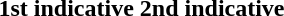<table>
<tr>
<th>1st indicative</th>
<th>2nd indicative</th>
</tr>
<tr>
<td></td>
<td></td>
</tr>
<tr>
<td></td>
<td></td>
</tr>
</table>
